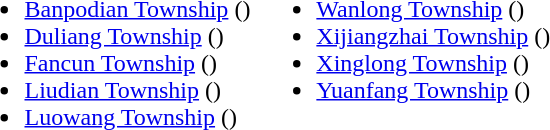<table>
<tr>
<td valign="top"><br><ul><li><a href='#'>Banpodian Township</a> ()</li><li><a href='#'>Duliang Township</a> ()</li><li><a href='#'>Fancun Township</a> ()</li><li><a href='#'>Liudian Township</a> ()</li><li><a href='#'>Luowang Township</a> ()</li></ul></td>
<td valign="top"><br><ul><li><a href='#'>Wanlong Township</a> ()</li><li><a href='#'>Xijiangzhai Township</a> ()</li><li><a href='#'>Xinglong Township</a> ()</li><li><a href='#'>Yuanfang Township</a> ()</li></ul></td>
</tr>
</table>
